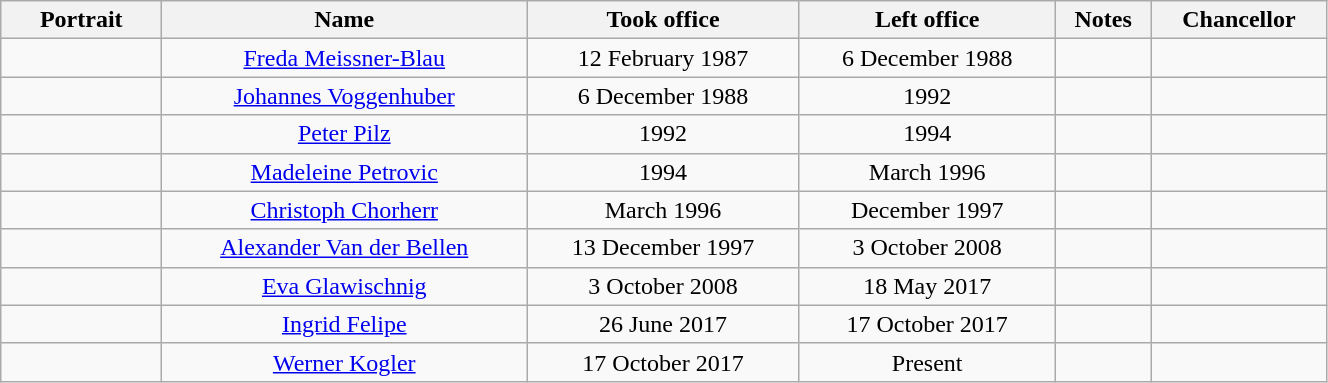<table class="wikitable" style="border:#555; width:70%; text-align:center;">
<tr>
<th style="width:100px;">Portrait</th>
<th>Name</th>
<th>Took office</th>
<th>Left office</th>
<th>Notes</th>
<th>Chancellor</th>
</tr>
<tr>
<td></td>
<td><a href='#'>Freda Meissner-Blau</a></td>
<td>12 February 1987</td>
<td>6 December 1988</td>
<td></td>
<td></td>
</tr>
<tr>
<td></td>
<td><a href='#'>Johannes Voggenhuber</a></td>
<td>6 December 1988</td>
<td>1992</td>
<td></td>
<td></td>
</tr>
<tr>
<td></td>
<td><a href='#'>Peter Pilz</a></td>
<td>1992</td>
<td>1994</td>
<td></td>
<td></td>
</tr>
<tr>
<td></td>
<td><a href='#'>Madeleine Petrovic</a></td>
<td>1994</td>
<td>March 1996</td>
<td></td>
<td></td>
</tr>
<tr>
<td></td>
<td><a href='#'>Christoph Chorherr</a></td>
<td>March 1996</td>
<td>December 1997</td>
<td></td>
<td></td>
</tr>
<tr>
<td></td>
<td><a href='#'>Alexander Van der Bellen</a></td>
<td>13 December 1997</td>
<td>3 October 2008</td>
<td></td>
<td></td>
</tr>
<tr>
<td></td>
<td><a href='#'>Eva Glawischnig</a></td>
<td>3 October 2008</td>
<td>18 May 2017</td>
<td></td>
<td></td>
</tr>
<tr>
<td></td>
<td><a href='#'>Ingrid Felipe</a></td>
<td>26 June 2017</td>
<td>17 October 2017</td>
<td></td>
<td></td>
</tr>
<tr>
<td></td>
<td><a href='#'>Werner Kogler</a></td>
<td>17 October 2017</td>
<td>Present</td>
<td></td>
<td></td>
</tr>
</table>
